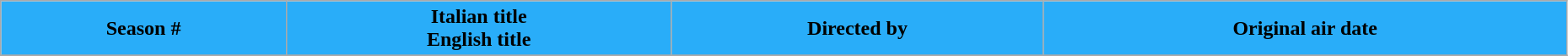<table class="wikitable plainrowheaders" style="width: 98%;">
<tr style="color:black">
<th style="background:#29adf9;">Season #</th>
<th style="background:#29adf9;">Italian title<br>English title</th>
<th style="background:#29adf9;">Directed by</th>
<th style="background:#29adf9;">Original air date</th>
</tr>
<tr>
</tr>
</table>
